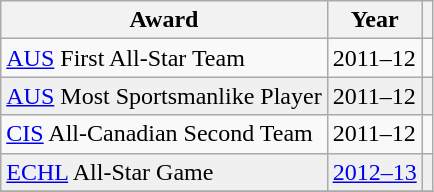<table class="wikitable">
<tr>
<th>Award</th>
<th>Year</th>
<th></th>
</tr>
<tr>
<td><a href='#'>AUS</a> First All-Star Team</td>
<td>2011–12</td>
<td></td>
</tr>
<tr bgcolor="#f0f0f0">
<td><a href='#'>AUS</a> Most Sportsmanlike Player</td>
<td>2011–12</td>
<td></td>
</tr>
<tr>
<td><a href='#'>CIS</a> All-Canadian Second Team</td>
<td>2011–12</td>
<td></td>
</tr>
<tr bgcolor="#f0f0f0">
<td><a href='#'>ECHL</a> All-Star Game</td>
<td><a href='#'>2012–13</a></td>
<td></td>
</tr>
<tr>
</tr>
</table>
